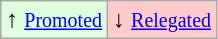<table class="wikitable" align="center">
<tr>
<td style="background:#ddffdd">↑ <small><a href='#'>Promoted</a></small></td>
<td style="background:#ffcccc">↓ <small><a href='#'>Relegated</a></small></td>
</tr>
</table>
